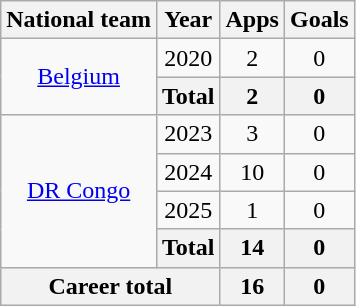<table class="wikitable" style="text-align:center">
<tr>
<th>National team</th>
<th>Year</th>
<th>Apps</th>
<th>Goals</th>
</tr>
<tr>
<td rowspan=2><a href='#'>Belgium</a></td>
<td>2020</td>
<td>2</td>
<td>0</td>
</tr>
<tr>
<th>Total</th>
<th>2</th>
<th>0</th>
</tr>
<tr>
<td rowspan=4><a href='#'>DR Congo</a></td>
<td>2023</td>
<td>3</td>
<td>0</td>
</tr>
<tr>
<td>2024</td>
<td>10</td>
<td>0</td>
</tr>
<tr>
<td>2025</td>
<td>1</td>
<td>0</td>
</tr>
<tr>
<th>Total</th>
<th>14</th>
<th>0</th>
</tr>
<tr>
<th colspan=2>Career total</th>
<th>16</th>
<th>0</th>
</tr>
</table>
